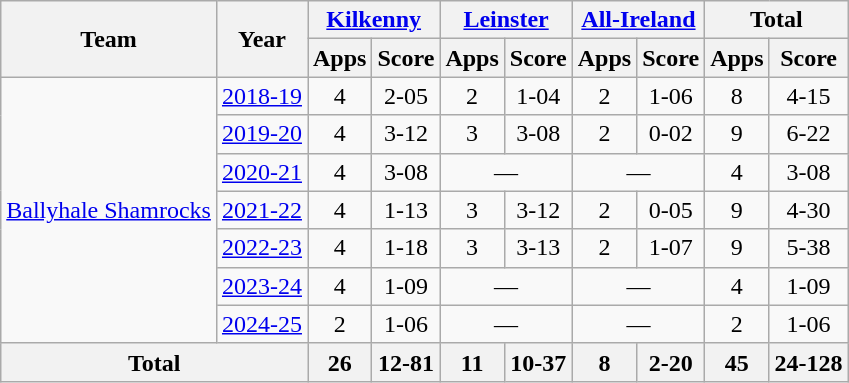<table class="wikitable" style="text-align:center">
<tr>
<th rowspan="2">Team</th>
<th rowspan="2">Year</th>
<th colspan="2"><a href='#'>Kilkenny</a></th>
<th colspan="2"><a href='#'>Leinster</a></th>
<th colspan="2"><a href='#'>All-Ireland</a></th>
<th colspan="2">Total</th>
</tr>
<tr>
<th>Apps</th>
<th>Score</th>
<th>Apps</th>
<th>Score</th>
<th>Apps</th>
<th>Score</th>
<th>Apps</th>
<th>Score</th>
</tr>
<tr>
<td rowspan="7"><a href='#'>Ballyhale Shamrocks</a></td>
<td><a href='#'>2018-19</a></td>
<td>4</td>
<td>2-05</td>
<td>2</td>
<td>1-04</td>
<td>2</td>
<td>1-06</td>
<td>8</td>
<td>4-15</td>
</tr>
<tr>
<td><a href='#'>2019-20</a></td>
<td>4</td>
<td>3-12</td>
<td>3</td>
<td>3-08</td>
<td>2</td>
<td>0-02</td>
<td>9</td>
<td>6-22</td>
</tr>
<tr>
<td><a href='#'>2020-21</a></td>
<td>4</td>
<td>3-08</td>
<td colspan=2>—</td>
<td colspan=2>—</td>
<td>4</td>
<td>3-08</td>
</tr>
<tr>
<td><a href='#'>2021-22</a></td>
<td>4</td>
<td>1-13</td>
<td>3</td>
<td>3-12</td>
<td>2</td>
<td>0-05</td>
<td>9</td>
<td>4-30</td>
</tr>
<tr>
<td><a href='#'>2022-23</a></td>
<td>4</td>
<td>1-18</td>
<td>3</td>
<td>3-13</td>
<td>2</td>
<td>1-07</td>
<td>9</td>
<td>5-38</td>
</tr>
<tr>
<td><a href='#'>2023-24</a></td>
<td>4</td>
<td>1-09</td>
<td colspan=2>—</td>
<td colspan=2>—</td>
<td>4</td>
<td>1-09</td>
</tr>
<tr>
<td><a href='#'>2024-25</a></td>
<td>2</td>
<td>1-06</td>
<td colspan=2>—</td>
<td colspan=2>—</td>
<td>2</td>
<td>1-06</td>
</tr>
<tr>
<th colspan="2">Total</th>
<th>26</th>
<th>12-81</th>
<th>11</th>
<th>10-37</th>
<th>8</th>
<th>2-20</th>
<th>45</th>
<th>24-128</th>
</tr>
</table>
